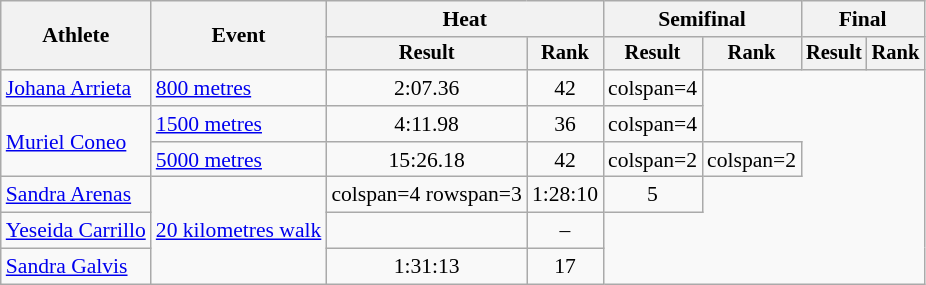<table class=wikitable style=font-size:90%>
<tr>
<th rowspan=2>Athlete</th>
<th rowspan=2>Event</th>
<th colspan=2>Heat</th>
<th colspan=2>Semifinal</th>
<th colspan=2>Final</th>
</tr>
<tr style=font-size:95%>
<th>Result</th>
<th>Rank</th>
<th>Result</th>
<th>Rank</th>
<th>Result</th>
<th>Rank</th>
</tr>
<tr align=center>
<td align=left><a href='#'>Johana Arrieta</a></td>
<td align=left><a href='#'>800 metres</a></td>
<td>2:07.36</td>
<td>42</td>
<td>colspan=4 </td>
</tr>
<tr align=center>
<td align=left rowspan=2><a href='#'>Muriel Coneo</a></td>
<td align=left><a href='#'>1500 metres</a></td>
<td>4:11.98 <strong></strong></td>
<td>36</td>
<td>colspan=4 </td>
</tr>
<tr align=center>
<td align=left><a href='#'>5000 metres</a></td>
<td>15:26.18 <strong></strong></td>
<td>42</td>
<td>colspan=2 </td>
<td>colspan=2 </td>
</tr>
<tr align=center>
<td align=left><a href='#'>Sandra Arenas</a></td>
<td align=left rowspan=3><a href='#'>20 kilometres walk</a></td>
<td>colspan=4 rowspan=3 </td>
<td>1:28:10 <strong></strong></td>
<td>5</td>
</tr>
<tr align=center>
<td align=left><a href='#'>Yeseida Carrillo</a></td>
<td><strong></strong></td>
<td>–</td>
</tr>
<tr align=center>
<td align=left><a href='#'>Sandra Galvis</a></td>
<td>1:31:13</td>
<td>17</td>
</tr>
</table>
